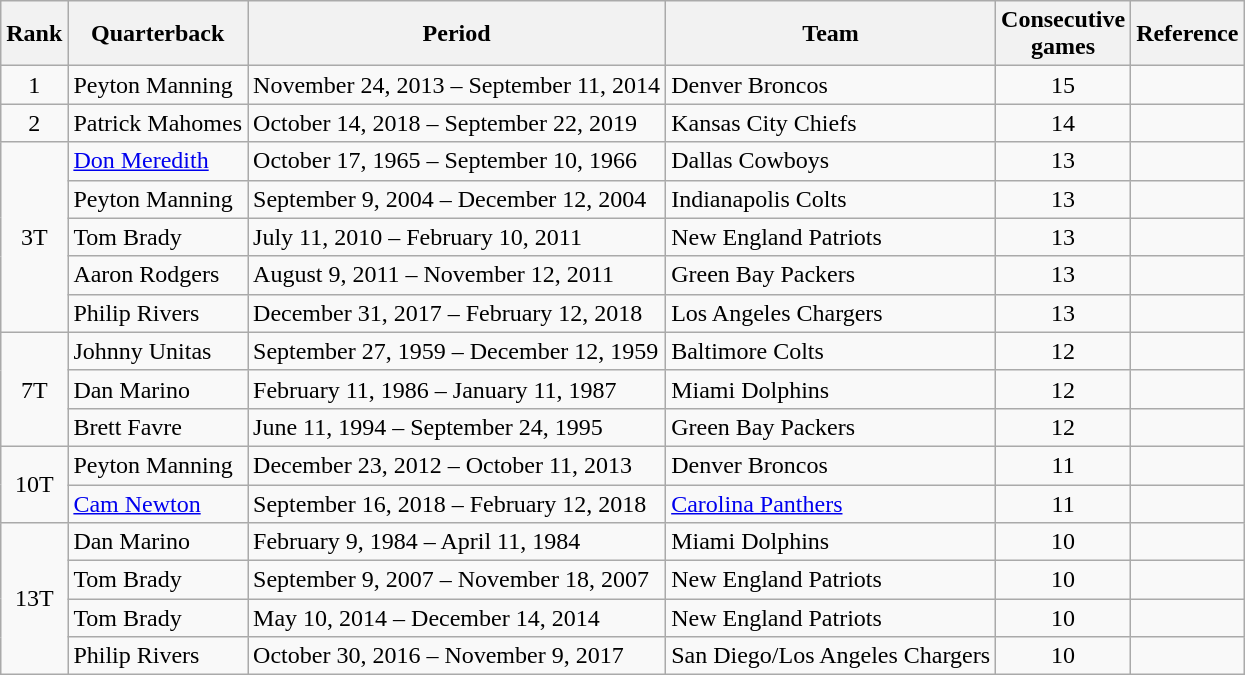<table class="wikitable">
<tr>
<th>Rank</th>
<th>Quarterback</th>
<th>Period</th>
<th>Team</th>
<th>Consecutive<br>games</th>
<th>Reference</th>
</tr>
<tr>
<td style="text-align:center;">1</td>
<td>Peyton Manning</td>
<td>November 24, 2013 – September 11, 2014</td>
<td>Denver Broncos</td>
<td style="text-align:center;">15</td>
<td style="text-align:center;"></td>
</tr>
<tr>
<td style="text-align:center;">2</td>
<td>Patrick Mahomes</td>
<td>October 14, 2018 – September 22, 2019</td>
<td>Kansas City Chiefs</td>
<td style="text-align:center;">14</td>
<td style="text-align:center;"></td>
</tr>
<tr>
<td rowspan="5" style="text-align:center;">3T</td>
<td><a href='#'>Don Meredith</a></td>
<td>October 17, 1965 – September 10, 1966</td>
<td>Dallas Cowboys</td>
<td style="text-align:center;">13</td>
<td style="text-align:center;"></td>
</tr>
<tr>
<td>Peyton Manning</td>
<td>September 9, 2004 – December 12, 2004</td>
<td>Indianapolis Colts</td>
<td style="text-align:center;">13</td>
<td style="text-align:center;"></td>
</tr>
<tr>
<td>Tom Brady</td>
<td>July 11, 2010 – February 10, 2011</td>
<td>New England Patriots</td>
<td style="text-align:center;">13</td>
<td style="text-align:center;"></td>
</tr>
<tr>
<td>Aaron Rodgers</td>
<td>August 9, 2011 – November 12, 2011</td>
<td>Green Bay Packers</td>
<td style="text-align:center;">13</td>
<td style="text-align:center;"></td>
</tr>
<tr>
<td>Philip Rivers</td>
<td>December 31, 2017 – February 12, 2018</td>
<td>Los Angeles Chargers</td>
<td style="text-align:center;">13</td>
<td style="text-align:center;"></td>
</tr>
<tr>
<td style="text-align:center;" rowspan="3">7T</td>
<td>Johnny Unitas</td>
<td>September 27, 1959 – December 12, 1959</td>
<td>Baltimore Colts</td>
<td style="text-align:center;">12</td>
<td style="text-align:center;"></td>
</tr>
<tr>
<td>Dan Marino</td>
<td>February 11, 1986 – January 11, 1987</td>
<td>Miami Dolphins</td>
<td style="text-align:center;">12</td>
<td style="text-align:center;"></td>
</tr>
<tr>
<td>Brett Favre</td>
<td>June 11, 1994 – September 24, 1995</td>
<td>Green Bay Packers</td>
<td style="text-align:center;">12</td>
<td style="text-align:center;"></td>
</tr>
<tr>
<td rowspan="2" style="text-align:center;">10T</td>
<td>Peyton Manning</td>
<td>December 23, 2012 – October 11, 2013</td>
<td>Denver Broncos</td>
<td style="text-align:center;">11</td>
<td style="text-align:center;"></td>
</tr>
<tr>
<td><a href='#'>Cam Newton</a></td>
<td>September 16, 2018 – February 12, 2018</td>
<td><a href='#'>Carolina Panthers</a></td>
<td style="text-align:center;">11</td>
<td style="text-align:center;"></td>
</tr>
<tr>
<td style="text-align:center;" rowspan="4">13T</td>
<td>Dan Marino</td>
<td>February 9, 1984 – April 11, 1984</td>
<td>Miami Dolphins</td>
<td style="text-align:center;">10</td>
<td style="text-align:center;"></td>
</tr>
<tr>
<td>Tom Brady</td>
<td>September 9, 2007 – November 18, 2007</td>
<td>New England Patriots</td>
<td style="text-align:center;">10</td>
<td style="text-align:center;"></td>
</tr>
<tr>
<td>Tom Brady</td>
<td>May 10, 2014 – December 14, 2014</td>
<td>New England Patriots</td>
<td style="text-align:center;">10</td>
<td style="text-align:center;"></td>
</tr>
<tr>
<td>Philip Rivers</td>
<td>October 30, 2016 – November 9, 2017</td>
<td>San Diego/Los Angeles Chargers</td>
<td style="text-align:center;">10</td>
<td style="text-align:center;"></td>
</tr>
</table>
